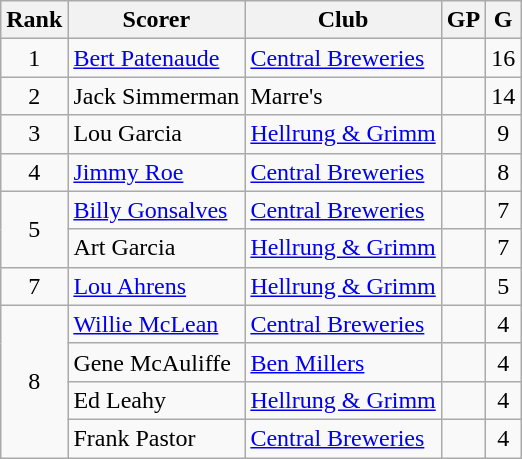<table class="wikitable">
<tr>
<th>Rank</th>
<th>Scorer</th>
<th>Club</th>
<th>GP</th>
<th>G</th>
</tr>
<tr>
<td align=center>1</td>
<td><a href='#'>Bert Patenaude</a></td>
<td><a href='#'>Central Breweries</a></td>
<td align=center></td>
<td align=center>16</td>
</tr>
<tr>
<td align=center>2</td>
<td>Jack Simmerman</td>
<td>Marre's</td>
<td align=center></td>
<td align=center>14</td>
</tr>
<tr>
<td align=center>3</td>
<td>Lou Garcia</td>
<td><a href='#'>Hellrung & Grimm</a></td>
<td align=center></td>
<td align=center>9</td>
</tr>
<tr>
<td align=center>4</td>
<td><a href='#'>Jimmy Roe</a></td>
<td><a href='#'>Central Breweries</a></td>
<td align=center></td>
<td align=center>8</td>
</tr>
<tr>
<td rowspan=2 align=center>5</td>
<td><a href='#'>Billy Gonsalves</a></td>
<td><a href='#'>Central Breweries</a></td>
<td align=center></td>
<td align=center>7</td>
</tr>
<tr>
<td>Art Garcia</td>
<td><a href='#'>Hellrung & Grimm</a></td>
<td align=center></td>
<td align=center>7</td>
</tr>
<tr>
<td align=center>7</td>
<td><a href='#'>Lou Ahrens</a></td>
<td><a href='#'>Hellrung & Grimm</a></td>
<td align=center></td>
<td align=center>5</td>
</tr>
<tr>
<td rowspan=4 align=center>8</td>
<td><a href='#'>Willie McLean</a></td>
<td><a href='#'>Central Breweries</a></td>
<td align=center></td>
<td align=center>4</td>
</tr>
<tr>
<td>Gene McAuliffe</td>
<td><a href='#'>Ben Millers</a></td>
<td align=center></td>
<td align=center>4</td>
</tr>
<tr>
<td>Ed Leahy</td>
<td><a href='#'>Hellrung & Grimm</a></td>
<td align=center></td>
<td align=center>4</td>
</tr>
<tr>
<td>Frank Pastor</td>
<td><a href='#'>Central Breweries</a></td>
<td align=center></td>
<td align=center>4</td>
</tr>
</table>
